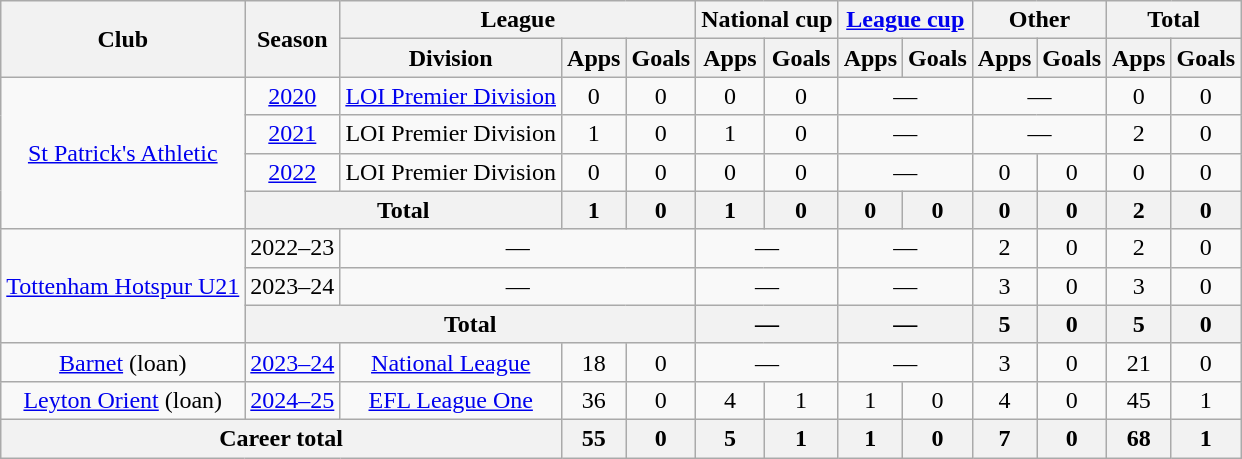<table class="wikitable" style="text-align:center">
<tr>
<th rowspan="2">Club</th>
<th rowspan="2">Season</th>
<th colspan="3">League</th>
<th colspan="2">National cup</th>
<th colspan="2"><a href='#'>League cup</a></th>
<th colspan="2">Other</th>
<th colspan="2">Total</th>
</tr>
<tr>
<th>Division</th>
<th>Apps</th>
<th>Goals</th>
<th>Apps</th>
<th>Goals</th>
<th>Apps</th>
<th>Goals</th>
<th>Apps</th>
<th>Goals</th>
<th>Apps</th>
<th>Goals</th>
</tr>
<tr>
<td rowspan="4"><a href='#'>St Patrick's Athletic</a></td>
<td><a href='#'>2020</a></td>
<td><a href='#'>LOI Premier Division</a></td>
<td>0</td>
<td>0</td>
<td>0</td>
<td>0</td>
<td colspan="2">—</td>
<td colspan="2">—</td>
<td>0</td>
<td>0</td>
</tr>
<tr>
<td><a href='#'>2021</a></td>
<td>LOI Premier Division</td>
<td>1</td>
<td>0</td>
<td>1</td>
<td>0</td>
<td colspan="2">—</td>
<td colspan="2">—</td>
<td>2</td>
<td>0</td>
</tr>
<tr>
<td><a href='#'>2022</a></td>
<td>LOI Premier Division</td>
<td>0</td>
<td>0</td>
<td>0</td>
<td>0</td>
<td colspan="2">—</td>
<td>0</td>
<td>0</td>
<td>0</td>
<td>0</td>
</tr>
<tr>
<th colspan="2">Total</th>
<th>1</th>
<th>0</th>
<th>1</th>
<th>0</th>
<th>0</th>
<th>0</th>
<th>0</th>
<th>0</th>
<th>2</th>
<th>0</th>
</tr>
<tr>
<td rowspan="3"><a href='#'>Tottenham Hotspur U21</a></td>
<td>2022–23</td>
<td colspan="3">—</td>
<td colspan="2">—</td>
<td colspan="2">—</td>
<td>2</td>
<td>0</td>
<td>2</td>
<td>0</td>
</tr>
<tr>
<td>2023–24</td>
<td colspan="3">—</td>
<td colspan="2">—</td>
<td colspan="2">—</td>
<td>3</td>
<td>0</td>
<td>3</td>
<td>0</td>
</tr>
<tr>
<th colspan="4">Total</th>
<th colspan="2">—</th>
<th colspan="2">—</th>
<th>5</th>
<th>0</th>
<th>5</th>
<th>0</th>
</tr>
<tr>
<td><a href='#'>Barnet</a> (loan)</td>
<td><a href='#'>2023–24</a></td>
<td><a href='#'>National League</a></td>
<td>18</td>
<td>0</td>
<td colspan="2">—</td>
<td colspan="2">—</td>
<td>3</td>
<td>0</td>
<td>21</td>
<td>0</td>
</tr>
<tr>
<td><a href='#'>Leyton Orient</a> (loan)</td>
<td><a href='#'>2024–25</a></td>
<td><a href='#'>EFL League One</a></td>
<td>36</td>
<td>0</td>
<td>4</td>
<td>1</td>
<td>1</td>
<td>0</td>
<td>4</td>
<td>0</td>
<td>45</td>
<td>1</td>
</tr>
<tr>
<th colspan="3">Career total</th>
<th>55</th>
<th>0</th>
<th>5</th>
<th>1</th>
<th>1</th>
<th>0</th>
<th>7</th>
<th>0</th>
<th>68</th>
<th>1</th>
</tr>
</table>
